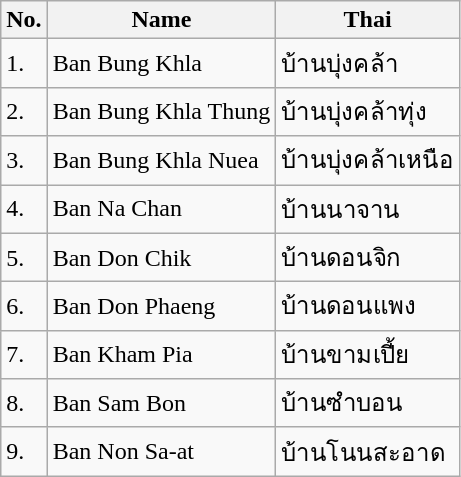<table class="wikitable sortable">
<tr>
<th>No.</th>
<th>Name</th>
<th>Thai</th>
</tr>
<tr>
<td>1.</td>
<td>Ban Bung Khla</td>
<td>บ้านบุ่งคล้า</td>
</tr>
<tr>
<td>2.</td>
<td>Ban Bung Khla Thung</td>
<td>บ้านบุ่งคล้าทุ่ง</td>
</tr>
<tr>
<td>3.</td>
<td>Ban Bung Khla Nuea</td>
<td>บ้านบุ่งคล้าเหนือ</td>
</tr>
<tr>
<td>4.</td>
<td>Ban Na Chan</td>
<td>บ้านนาจาน</td>
</tr>
<tr>
<td>5.</td>
<td>Ban Don Chik</td>
<td>บ้านดอนจิก</td>
</tr>
<tr>
<td>6.</td>
<td>Ban Don Phaeng</td>
<td>บ้านดอนแพง</td>
</tr>
<tr>
<td>7.</td>
<td>Ban Kham Pia</td>
<td>บ้านขามเปี้ย</td>
</tr>
<tr>
<td>8.</td>
<td>Ban Sam Bon</td>
<td>บ้านซำบอน</td>
</tr>
<tr>
<td>9.</td>
<td>Ban Non Sa-at</td>
<td>บ้านโนนสะอาด</td>
</tr>
</table>
